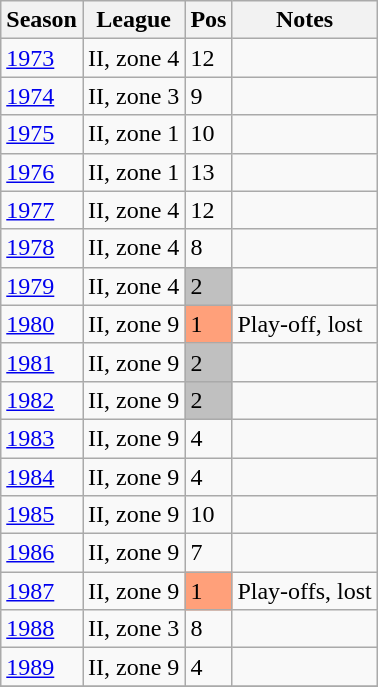<table class="wikitable">
<tr>
<th>Season</th>
<th>League</th>
<th>Pos</th>
<th>Notes</th>
</tr>
<tr>
<td><a href='#'>1973</a></td>
<td>II, zone 4</td>
<td>12</td>
<td></td>
</tr>
<tr>
<td><a href='#'>1974</a></td>
<td>II, zone 3</td>
<td>9</td>
<td></td>
</tr>
<tr>
<td><a href='#'>1975</a></td>
<td>II, zone 1</td>
<td>10</td>
<td></td>
</tr>
<tr>
<td><a href='#'>1976</a></td>
<td>II, zone 1</td>
<td>13</td>
<td></td>
</tr>
<tr>
<td><a href='#'>1977</a></td>
<td>II, zone 4</td>
<td>12</td>
<td></td>
</tr>
<tr>
<td><a href='#'>1978</a></td>
<td>II, zone 4</td>
<td>8</td>
<td></td>
</tr>
<tr>
<td><a href='#'>1979</a></td>
<td>II, zone 4</td>
<td bgcolor=Silver>2</td>
<td></td>
</tr>
<tr>
<td><a href='#'>1980</a></td>
<td>II, zone 9</td>
<td bgcolor=#ffa07a>1</td>
<td>Play-off, lost</td>
</tr>
<tr>
<td><a href='#'>1981</a></td>
<td>II, zone 9</td>
<td bgcolor=Silver>2</td>
<td></td>
</tr>
<tr>
<td><a href='#'>1982</a></td>
<td>II, zone 9</td>
<td bgcolor=Silver>2</td>
<td></td>
</tr>
<tr>
<td><a href='#'>1983</a></td>
<td>II, zone 9</td>
<td>4</td>
<td></td>
</tr>
<tr>
<td><a href='#'>1984</a></td>
<td>II, zone 9</td>
<td>4</td>
<td></td>
</tr>
<tr>
<td><a href='#'>1985</a></td>
<td>II, zone 9</td>
<td>10</td>
<td></td>
</tr>
<tr>
<td><a href='#'>1986</a></td>
<td>II, zone 9</td>
<td>7</td>
<td></td>
</tr>
<tr>
<td><a href='#'>1987</a></td>
<td>II, zone 9</td>
<td bgcolor=#ffa07a>1</td>
<td>Play-offs, lost</td>
</tr>
<tr>
<td><a href='#'>1988</a></td>
<td>II, zone 3</td>
<td>8</td>
<td></td>
</tr>
<tr>
<td><a href='#'>1989</a></td>
<td>II, zone 9</td>
<td>4</td>
<td></td>
</tr>
<tr>
</tr>
</table>
